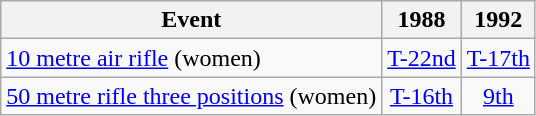<table class="wikitable" style="text-align: center">
<tr>
<th>Event</th>
<th>1988</th>
<th>1992</th>
</tr>
<tr>
<td align=left><a href='#'>10 metre air rifle</a> (women)</td>
<td><a href='#'>T-22nd</a></td>
<td><a href='#'>T-17th</a></td>
</tr>
<tr>
<td align=left><a href='#'>50 metre rifle three positions</a> (women)</td>
<td><a href='#'>T-16th</a></td>
<td><a href='#'>9th</a></td>
</tr>
</table>
